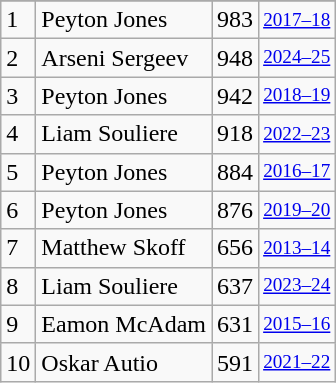<table class="wikitable">
<tr>
</tr>
<tr>
<td>1</td>
<td>Peyton Jones</td>
<td>983</td>
<td style="font-size:80%;"><a href='#'>2017–18</a></td>
</tr>
<tr>
<td>2</td>
<td>Arseni Sergeev</td>
<td>948</td>
<td style="font-size:80%;"><a href='#'>2024–25</a></td>
</tr>
<tr>
<td>3</td>
<td>Peyton Jones</td>
<td>942</td>
<td style="font-size:80%;"><a href='#'>2018–19</a></td>
</tr>
<tr>
<td>4</td>
<td>Liam Souliere</td>
<td>918</td>
<td style="font-size:80%;"><a href='#'>2022–23</a></td>
</tr>
<tr>
<td>5</td>
<td>Peyton Jones</td>
<td>884</td>
<td style="font-size:80%;"><a href='#'>2016–17</a></td>
</tr>
<tr>
<td>6</td>
<td>Peyton Jones</td>
<td>876</td>
<td style="font-size:80%;"><a href='#'>2019–20</a></td>
</tr>
<tr>
<td>7</td>
<td>Matthew Skoff</td>
<td>656</td>
<td style="font-size:80%;"><a href='#'>2013–14</a></td>
</tr>
<tr>
<td>8</td>
<td>Liam Souliere</td>
<td>637</td>
<td style="font-size:80%;"><a href='#'>2023–24</a></td>
</tr>
<tr>
<td>9</td>
<td>Eamon McAdam</td>
<td>631</td>
<td style="font-size:80%;"><a href='#'>2015–16</a></td>
</tr>
<tr>
<td>10</td>
<td>Oskar Autio</td>
<td>591</td>
<td style="font-size:80%;"><a href='#'>2021–22</a></td>
</tr>
</table>
